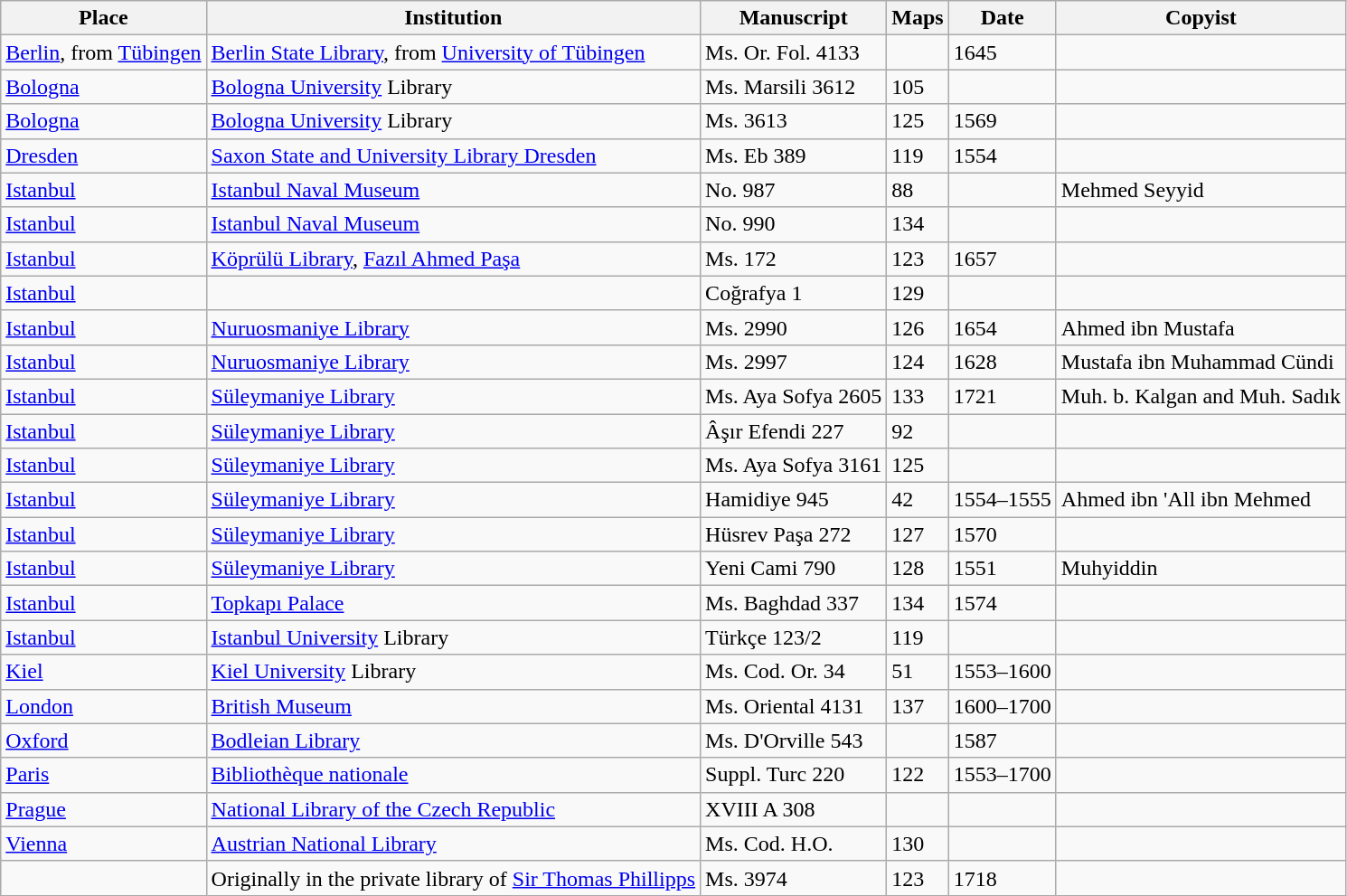<table class="wikitable sortable mw-datatable">
<tr>
<th>Place</th>
<th>Institution</th>
<th>Manuscript</th>
<th>Maps</th>
<th>Date</th>
<th>Copyist</th>
</tr>
<tr>
<td><a href='#'>Berlin</a>, from <a href='#'>Tübingen</a></td>
<td><a href='#'>Berlin State Library</a>, from <a href='#'>University of Tübingen</a></td>
<td>Ms. Or. Fol. 4133</td>
<td></td>
<td>1645</td>
<td></td>
</tr>
<tr>
<td><a href='#'>Bologna</a></td>
<td><a href='#'>Bologna University</a> Library</td>
<td>Ms. Marsili 3612</td>
<td>105</td>
<td></td>
<td></td>
</tr>
<tr>
<td><a href='#'>Bologna</a></td>
<td><a href='#'>Bologna University</a> Library</td>
<td>Ms. 3613</td>
<td>125</td>
<td>1569</td>
<td></td>
</tr>
<tr>
<td><a href='#'>Dresden</a></td>
<td><a href='#'>Saxon State and University Library Dresden</a></td>
<td>Ms. Eb 389</td>
<td>119</td>
<td>1554</td>
<td></td>
</tr>
<tr>
<td><a href='#'>Istanbul</a></td>
<td><a href='#'>Istanbul Naval Museum</a></td>
<td>No. 987</td>
<td>88</td>
<td></td>
<td>Mehmed Seyyid</td>
</tr>
<tr>
<td><a href='#'>Istanbul</a></td>
<td><a href='#'>Istanbul Naval Museum</a></td>
<td>No. 990</td>
<td>134</td>
<td></td>
<td></td>
</tr>
<tr>
<td><a href='#'>Istanbul</a></td>
<td><a href='#'>Köprülü Library</a>, <a href='#'>Fazıl Ahmed Paşa</a></td>
<td>Ms. 172</td>
<td>123</td>
<td>1657</td>
<td></td>
</tr>
<tr>
<td><a href='#'>Istanbul</a></td>
<td></td>
<td>Coğrafya 1</td>
<td>129</td>
<td></td>
<td></td>
</tr>
<tr>
<td><a href='#'>Istanbul</a></td>
<td><a href='#'>Nuruosmaniye Library</a></td>
<td>Ms. 2990</td>
<td>126</td>
<td>1654</td>
<td>Ahmed ibn Mustafa</td>
</tr>
<tr>
<td><a href='#'>Istanbul</a></td>
<td><a href='#'>Nuruosmaniye Library</a></td>
<td>Ms. 2997</td>
<td>124</td>
<td>1628</td>
<td>Mustafa ibn Muhammad Cündi</td>
</tr>
<tr>
<td><a href='#'>Istanbul</a></td>
<td><a href='#'>Süleymaniye Library</a></td>
<td>Ms. Aya Sofya 2605</td>
<td>133</td>
<td>1721</td>
<td>Muh. b. Kalgan and Muh. Sadık</td>
</tr>
<tr>
<td><a href='#'>Istanbul</a></td>
<td><a href='#'>Süleymaniye Library</a></td>
<td>Âşır Efendi 227</td>
<td>92</td>
<td></td>
<td></td>
</tr>
<tr>
<td><a href='#'>Istanbul</a></td>
<td><a href='#'>Süleymaniye Library</a></td>
<td>Ms. Aya Sofya 3161</td>
<td>125</td>
<td></td>
<td></td>
</tr>
<tr>
<td><a href='#'>Istanbul</a></td>
<td><a href='#'>Süleymaniye Library</a></td>
<td>Hamidiye 945</td>
<td>42</td>
<td>1554–1555</td>
<td>Ahmed ibn 'All ibn Mehmed</td>
</tr>
<tr>
<td><a href='#'>Istanbul</a></td>
<td><a href='#'>Süleymaniye Library</a></td>
<td>Hüsrev Paşa 272</td>
<td>127</td>
<td>1570</td>
<td></td>
</tr>
<tr>
<td><a href='#'>Istanbul</a></td>
<td><a href='#'>Süleymaniye Library</a></td>
<td>Yeni Cami 790</td>
<td>128</td>
<td>1551</td>
<td>Muhyiddin</td>
</tr>
<tr>
<td><a href='#'>Istanbul</a></td>
<td><a href='#'>Topkapı Palace</a></td>
<td>Ms. Baghdad 337</td>
<td>134</td>
<td>1574</td>
<td></td>
</tr>
<tr>
<td><a href='#'>Istanbul</a></td>
<td><a href='#'>Istanbul University</a> Library</td>
<td>Türkçe 123/2</td>
<td>119</td>
<td></td>
<td></td>
</tr>
<tr>
<td><a href='#'>Kiel</a></td>
<td><a href='#'>Kiel University</a> Library</td>
<td>Ms. Cod. Or. 34</td>
<td>51</td>
<td>1553–1600</td>
<td></td>
</tr>
<tr>
<td><a href='#'>London</a></td>
<td><a href='#'>British Museum</a></td>
<td>Ms. Oriental 4131</td>
<td>137</td>
<td>1600–1700</td>
<td></td>
</tr>
<tr>
<td><a href='#'>Oxford</a></td>
<td><a href='#'>Bodleian Library</a></td>
<td>Ms. D'Orville 543</td>
<td></td>
<td>1587</td>
<td></td>
</tr>
<tr>
<td><a href='#'>Paris</a></td>
<td><a href='#'>Bibliothèque nationale</a></td>
<td>Suppl. Turc 220</td>
<td>122</td>
<td>1553–1700</td>
<td></td>
</tr>
<tr>
<td><a href='#'>Prague</a></td>
<td><a href='#'>National Library of the Czech Republic</a></td>
<td>XVIII A 308</td>
<td></td>
<td></td>
<td></td>
</tr>
<tr>
<td><a href='#'>Vienna</a></td>
<td><a href='#'>Austrian National Library</a></td>
<td>Ms. Cod. H.O.</td>
<td>130</td>
<td></td>
<td></td>
</tr>
<tr>
<td></td>
<td>Originally in the private library of <a href='#'>Sir Thomas Phillipps</a></td>
<td>Ms. 3974</td>
<td>123</td>
<td>1718</td>
<td></td>
</tr>
</table>
